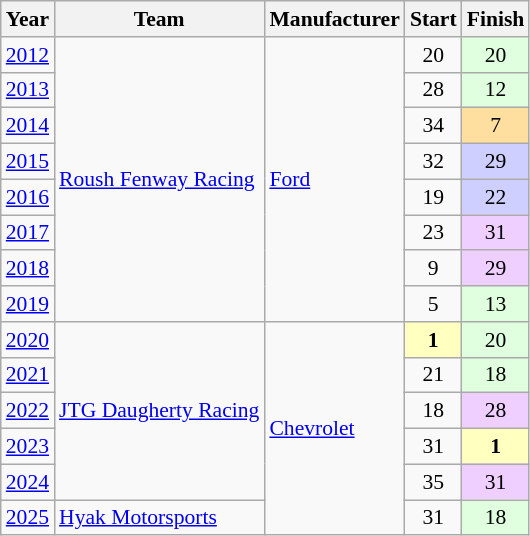<table class="wikitable" style="font-size: 90%;">
<tr>
<th>Year</th>
<th>Team</th>
<th>Manufacturer</th>
<th>Start</th>
<th>Finish</th>
</tr>
<tr>
<td><a href='#'>2012</a></td>
<td rowspan=8><a href='#'>Roush Fenway Racing</a></td>
<td rowspan=8><a href='#'>Ford</a></td>
<td align=center>20</td>
<td align=center style="background:#DFFFDF;">20</td>
</tr>
<tr>
<td><a href='#'>2013</a></td>
<td align=center>28</td>
<td align=center style="background:#DFFFDF;">12</td>
</tr>
<tr>
<td><a href='#'>2014</a></td>
<td align=center>34</td>
<td align=center style="background:#FFDF9F;">7</td>
</tr>
<tr>
<td><a href='#'>2015</a></td>
<td align=center>32</td>
<td align=center style="background:#CFCFFF;">29</td>
</tr>
<tr>
<td><a href='#'>2016</a></td>
<td align=center>19</td>
<td align=center style="background:#CFCFFF;">22</td>
</tr>
<tr>
<td><a href='#'>2017</a></td>
<td align=center>23</td>
<td align=center style="background:#EFCFFF;">31</td>
</tr>
<tr>
<td><a href='#'>2018</a></td>
<td align=center>9</td>
<td align=center style="background:#EFCFFF;">29</td>
</tr>
<tr>
<td><a href='#'>2019</a></td>
<td align=center>5</td>
<td align=center style="background:#DFFFDF;">13</td>
</tr>
<tr>
<td><a href='#'>2020</a></td>
<td rowspan=5><a href='#'>JTG Daugherty Racing</a></td>
<td rowspan=6><a href='#'>Chevrolet</a></td>
<td align=center style="background:#FFFFBF;"><strong>1</strong></td>
<td align=center style="background:#DFFFDF;">20</td>
</tr>
<tr>
<td><a href='#'>2021</a></td>
<td align=center>21</td>
<td align=center style="background:#DFFFDF;">18</td>
</tr>
<tr>
<td><a href='#'>2022</a></td>
<td align=center>18</td>
<td align=center style="background:#EFCFFF;">28</td>
</tr>
<tr>
<td><a href='#'>2023</a></td>
<td align=center>31</td>
<td align=center style="background:#FFFFBF;"><strong>1</strong></td>
</tr>
<tr>
<td><a href='#'>2024</a></td>
<td align=center>35</td>
<td align=center style="background:#EFCFFF;">31</td>
</tr>
<tr>
<td><a href='#'>2025</a></td>
<td><a href='#'>Hyak Motorsports</a></td>
<td align=center>31</td>
<td align=center style="background:#DFFFDF;">18</td>
</tr>
</table>
